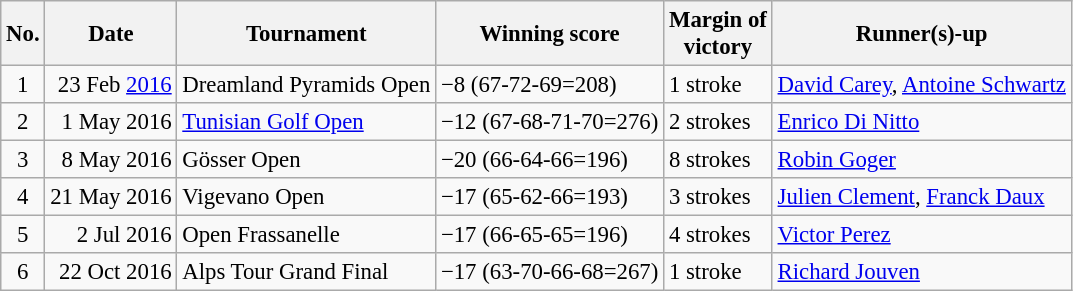<table class="wikitable" style="font-size:95%;">
<tr>
<th>No.</th>
<th>Date</th>
<th>Tournament</th>
<th>Winning score</th>
<th>Margin of<br>victory</th>
<th>Runner(s)-up</th>
</tr>
<tr>
<td align=center>1</td>
<td align=right>23 Feb <a href='#'>2016</a></td>
<td>Dreamland Pyramids Open</td>
<td>−8 (67-72-69=208)</td>
<td>1 stroke</td>
<td> <a href='#'>David Carey</a>,  <a href='#'>Antoine Schwartz</a></td>
</tr>
<tr>
<td align=center>2</td>
<td align=right>1 May 2016</td>
<td><a href='#'>Tunisian Golf Open</a></td>
<td>−12 (67-68-71-70=276)</td>
<td>2 strokes</td>
<td> <a href='#'>Enrico Di Nitto</a></td>
</tr>
<tr>
<td align=center>3</td>
<td align=right>8 May 2016</td>
<td>Gösser Open</td>
<td>−20 (66-64-66=196)</td>
<td>8 strokes</td>
<td> <a href='#'>Robin Goger</a></td>
</tr>
<tr>
<td align=center>4</td>
<td align=right>21 May 2016</td>
<td>Vigevano Open</td>
<td>−17 (65-62-66=193)</td>
<td>3 strokes</td>
<td> <a href='#'>Julien Clement</a>,  <a href='#'>Franck Daux</a></td>
</tr>
<tr>
<td align=center>5</td>
<td align=right>2 Jul 2016</td>
<td>Open Frassanelle</td>
<td>−17 (66-65-65=196)</td>
<td>4 strokes</td>
<td> <a href='#'>Victor Perez</a></td>
</tr>
<tr>
<td align=center>6</td>
<td align=right>22 Oct 2016</td>
<td>Alps Tour Grand Final</td>
<td>−17 (63-70-66-68=267)</td>
<td>1 stroke</td>
<td> <a href='#'>Richard Jouven</a></td>
</tr>
</table>
